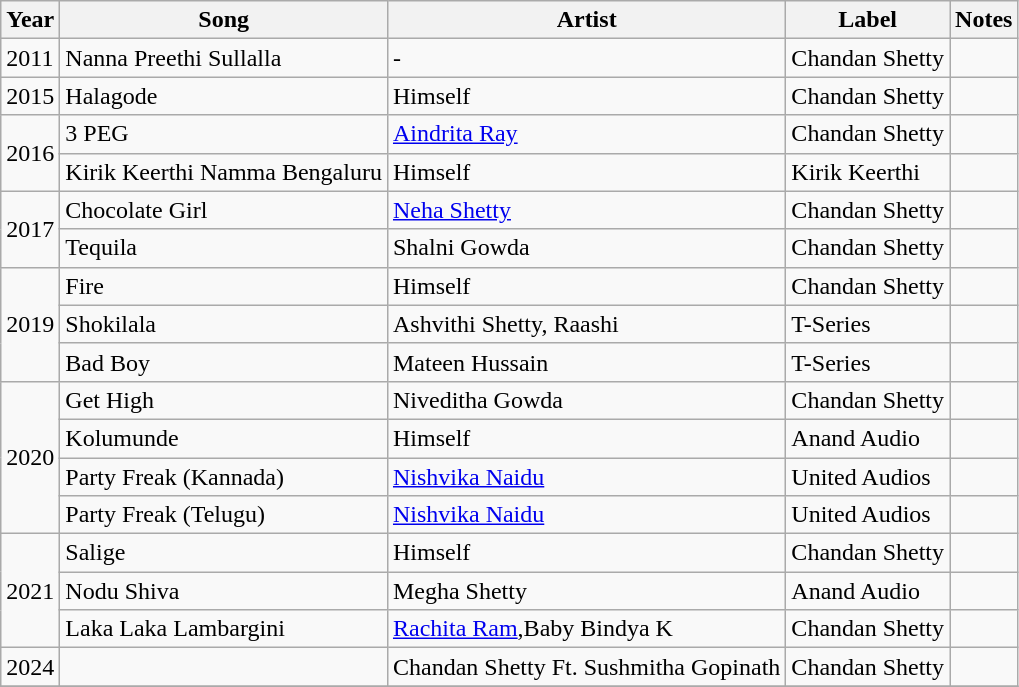<table class="wikitable sortable">
<tr>
<th>Year</th>
<th>Song</th>
<th>Artist</th>
<th>Label</th>
<th class="unsortable">Notes</th>
</tr>
<tr>
<td>2011</td>
<td>Nanna Preethi Sullalla</td>
<td>-</td>
<td>Chandan Shetty</td>
<td></td>
</tr>
<tr>
<td>2015</td>
<td>Halagode</td>
<td>Himself</td>
<td>Chandan Shetty</td>
<td></td>
</tr>
<tr>
<td rowspan="2">2016</td>
<td>3 PEG</td>
<td><a href='#'>Aindrita Ray</a></td>
<td>Chandan Shetty</td>
<td></td>
</tr>
<tr>
<td>Kirik Keerthi Namma Bengaluru</td>
<td>Himself</td>
<td>Kirik Keerthi</td>
<td></td>
</tr>
<tr>
<td rowspan="2">2017</td>
<td>Chocolate Girl</td>
<td><a href='#'>Neha Shetty</a></td>
<td>Chandan Shetty</td>
<td></td>
</tr>
<tr>
<td>Tequila</td>
<td>Shalni Gowda</td>
<td>Chandan Shetty</td>
<td></td>
</tr>
<tr>
<td rowspan="3">2019</td>
<td>Fire</td>
<td>Himself</td>
<td>Chandan Shetty</td>
<td></td>
</tr>
<tr>
<td>Shokilala</td>
<td>Ashvithi Shetty, Raashi</td>
<td Lahari Music>T-Series</td>
<td></td>
</tr>
<tr>
<td>Bad Boy</td>
<td>Mateen Hussain</td>
<td Lahari Music>T-Series</td>
<td></td>
</tr>
<tr>
<td rowspan="4">2020</td>
<td>Get High</td>
<td>Niveditha Gowda</td>
<td>Chandan Shetty</td>
<td></td>
</tr>
<tr>
<td>Kolumunde</td>
<td>Himself</td>
<td>Anand Audio</td>
<td></td>
</tr>
<tr>
<td>Party Freak (Kannada)</td>
<td><a href='#'>Nishvika Naidu</a></td>
<td>United Audios</td>
<td></td>
</tr>
<tr>
<td>Party Freak (Telugu)</td>
<td><a href='#'>Nishvika Naidu</a></td>
<td>United Audios</td>
<td></td>
</tr>
<tr>
<td rowspan="3">2021</td>
<td>Salige</td>
<td>Himself</td>
<td>Chandan Shetty</td>
<td></td>
</tr>
<tr>
<td>Nodu Shiva</td>
<td>Megha Shetty</td>
<td>Anand Audio</td>
<td></td>
</tr>
<tr>
<td>Laka Laka Lambargini</td>
<td><a href='#'>Rachita Ram</a>,Baby Bindya K</td>
<td>Chandan Shetty</td>
<td></td>
</tr>
<tr>
<td>2024</td>
<td></td>
<td>Chandan Shetty Ft. Sushmitha Gopinath</td>
<td>Chandan Shetty</td>
<td></td>
</tr>
<tr>
</tr>
</table>
